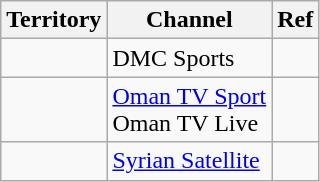<table class="wikitable">
<tr>
<th>Territory</th>
<th>Channel</th>
<th>Ref</th>
</tr>
<tr>
<td></td>
<td>DMC Sports</td>
<td></td>
</tr>
<tr>
<td></td>
<td><a href='#'>Oman TV Sport</a><br>Oman TV Live</td>
<td></td>
</tr>
<tr>
<td></td>
<td><a href='#'>Syrian Satellite</a></td>
<td></td>
</tr>
</table>
